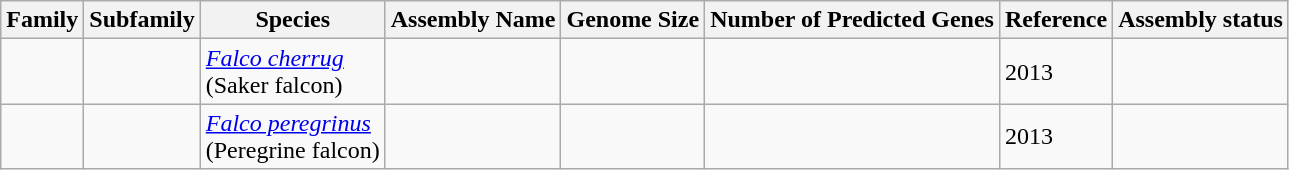<table class="wikitable sortable">
<tr>
<th>Family</th>
<th>Subfamily</th>
<th>Species</th>
<th>Assembly Name</th>
<th>Genome Size</th>
<th>Number of Predicted Genes</th>
<th>Reference</th>
<th>Assembly status</th>
</tr>
<tr>
<td></td>
<td></td>
<td><em><a href='#'>Falco cherrug</a></em><br>(Saker falcon)</td>
<td></td>
<td></td>
<td></td>
<td>2013</td>
<td></td>
</tr>
<tr>
<td></td>
<td></td>
<td><em><a href='#'>Falco peregrinus</a></em><br>(Peregrine falcon)</td>
<td></td>
<td></td>
<td></td>
<td>2013</td>
<td></td>
</tr>
</table>
